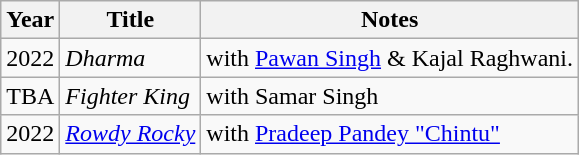<table class="wikitable">
<tr>
<th>Year</th>
<th>Title</th>
<th>Notes</th>
</tr>
<tr>
<td>2022</td>
<td><em>Dharma</em></td>
<td>with <a href='#'>Pawan Singh</a> & Kajal Raghwani.</td>
</tr>
<tr>
<td>TBA</td>
<td><em>Fighter King</em></td>
<td Villain>with Samar Singh</td>
</tr>
<tr>
<td>2022</td>
<td><em><a href='#'>Rowdy Rocky</a></em></td>
<td>with <a href='#'>Pradeep Pandey "Chintu"</a></td>
</tr>
</table>
